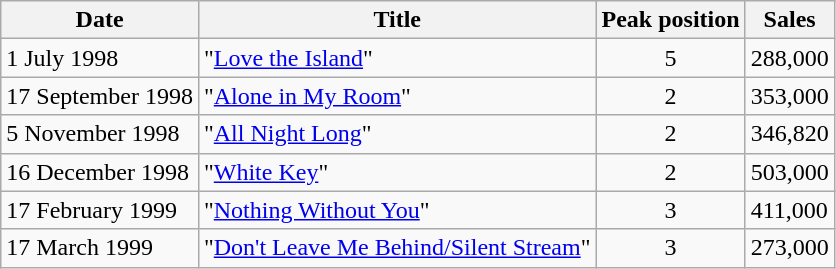<table class="wikitable">
<tr>
<th>Date</th>
<th>Title</th>
<th>Peak position</th>
<th>Sales</th>
</tr>
<tr>
<td>1 July 1998</td>
<td>"<a href='#'>Love the Island</a>"</td>
<td align="center">5</td>
<td>288,000</td>
</tr>
<tr>
<td>17 September 1998</td>
<td>"<a href='#'>Alone in My Room</a>"</td>
<td align="center">2</td>
<td>353,000</td>
</tr>
<tr>
<td>5 November 1998</td>
<td>"<a href='#'>All Night Long</a>"</td>
<td align="center">2</td>
<td>346,820</td>
</tr>
<tr>
<td>16 December 1998</td>
<td>"<a href='#'>White Key</a>"</td>
<td align="center">2</td>
<td>503,000</td>
</tr>
<tr>
<td>17 February 1999</td>
<td>"<a href='#'>Nothing Without You</a>"</td>
<td align="center">3</td>
<td>411,000</td>
</tr>
<tr>
<td>17 March 1999</td>
<td>"<a href='#'>Don't Leave Me Behind/Silent Stream</a>"</td>
<td align="center">3</td>
<td>273,000</td>
</tr>
</table>
